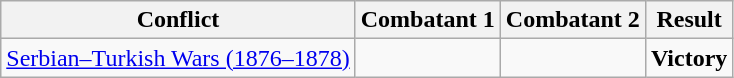<table class="wikitable">
<tr>
<th>Conflict</th>
<th>Combatant 1</th>
<th>Combatant 2</th>
<th>Result</th>
</tr>
<tr>
<td><a href='#'>Serbian–Turkish Wars (1876–1878)</a></td>
<td></td>
<td></td>
<td><strong>Victory</strong></td>
</tr>
</table>
